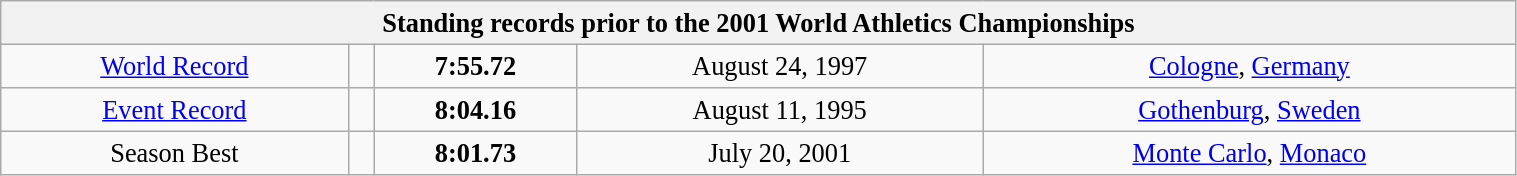<table class="wikitable" style=" text-align:center; font-size:110%;" width="80%">
<tr>
<th colspan="5">Standing records prior to the 2001 World Athletics Championships</th>
</tr>
<tr>
<td><a href='#'>World Record</a></td>
<td></td>
<td><strong>7:55.72</strong></td>
<td>August 24, 1997</td>
<td> <a href='#'>Cologne</a>, <a href='#'>Germany</a></td>
</tr>
<tr>
<td><a href='#'>Event Record</a></td>
<td></td>
<td><strong>8:04.16</strong></td>
<td>August 11, 1995</td>
<td> <a href='#'>Gothenburg</a>, <a href='#'>Sweden</a></td>
</tr>
<tr>
<td>Season Best</td>
<td></td>
<td><strong>8:01.73</strong></td>
<td>July 20, 2001</td>
<td> <a href='#'>Monte Carlo</a>, <a href='#'>Monaco</a></td>
</tr>
</table>
